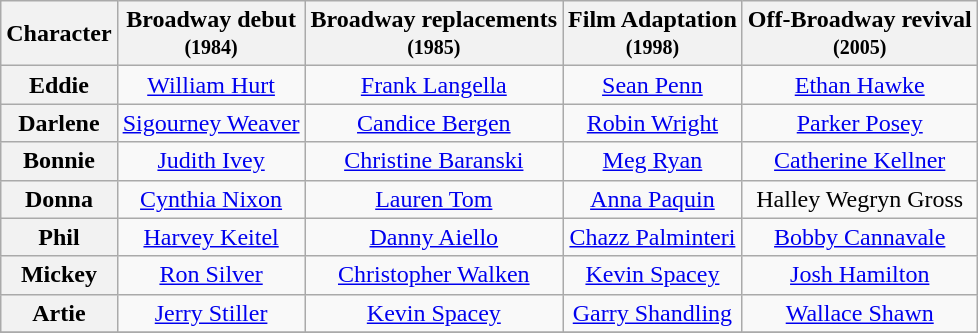<table class="wikitable">
<tr>
<th rowspan="1">Character</th>
<th>Broadway debut <br> <small> (1984) </small></th>
<th>Broadway replacements <br> <small> (1985) </small></th>
<th>Film Adaptation <br> <small> (1998) </small></th>
<th>Off-Broadway revival <br> <small> (2005) </small></th>
</tr>
<tr>
<th>Eddie</th>
<td align="center"><a href='#'>William Hurt</a></td>
<td align="center"><a href='#'>Frank Langella</a></td>
<td align="center"><a href='#'>Sean Penn</a></td>
<td align="center"><a href='#'>Ethan Hawke</a></td>
</tr>
<tr>
<th>Darlene</th>
<td align="center"><a href='#'>Sigourney Weaver</a></td>
<td align="center"><a href='#'>Candice Bergen</a></td>
<td align="center"><a href='#'>Robin Wright</a></td>
<td align="center"><a href='#'>Parker Posey</a></td>
</tr>
<tr>
<th>Bonnie</th>
<td align="center"><a href='#'>Judith Ivey</a></td>
<td align="center"><a href='#'>Christine Baranski</a></td>
<td align="center"><a href='#'>Meg Ryan</a></td>
<td align="center"><a href='#'>Catherine Kellner</a></td>
</tr>
<tr>
<th>Donna</th>
<td align="center"><a href='#'>Cynthia Nixon</a></td>
<td align="center"><a href='#'>Lauren Tom</a></td>
<td align="center"><a href='#'>Anna Paquin</a></td>
<td align="center">Halley Wegryn Gross</td>
</tr>
<tr>
<th>Phil</th>
<td align="center"><a href='#'>Harvey Keitel</a></td>
<td align="center"><a href='#'>Danny Aiello</a></td>
<td align="center"><a href='#'>Chazz Palminteri</a></td>
<td align="center"><a href='#'>Bobby Cannavale</a></td>
</tr>
<tr>
<th>Mickey</th>
<td align="center"><a href='#'>Ron Silver</a></td>
<td align="center"><a href='#'>Christopher Walken</a></td>
<td align="center"><a href='#'>Kevin Spacey</a></td>
<td align="center"><a href='#'>Josh Hamilton</a></td>
</tr>
<tr>
<th>Artie</th>
<td align="center"><a href='#'>Jerry Stiller</a></td>
<td align="center"><a href='#'>Kevin Spacey</a></td>
<td align="center"><a href='#'>Garry Shandling</a></td>
<td align="center"><a href='#'>Wallace Shawn</a></td>
</tr>
<tr>
</tr>
</table>
